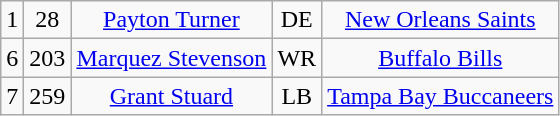<table class="wikitable" style="text-align:center">
<tr>
<td>1</td>
<td>28</td>
<td><a href='#'>Payton Turner</a></td>
<td>DE</td>
<td><a href='#'>New Orleans Saints</a></td>
</tr>
<tr>
<td>6</td>
<td>203</td>
<td><a href='#'>Marquez Stevenson</a></td>
<td>WR</td>
<td><a href='#'>Buffalo Bills</a></td>
</tr>
<tr>
<td>7</td>
<td>259</td>
<td><a href='#'>Grant Stuard</a></td>
<td>LB</td>
<td><a href='#'>Tampa Bay Buccaneers</a></td>
</tr>
</table>
